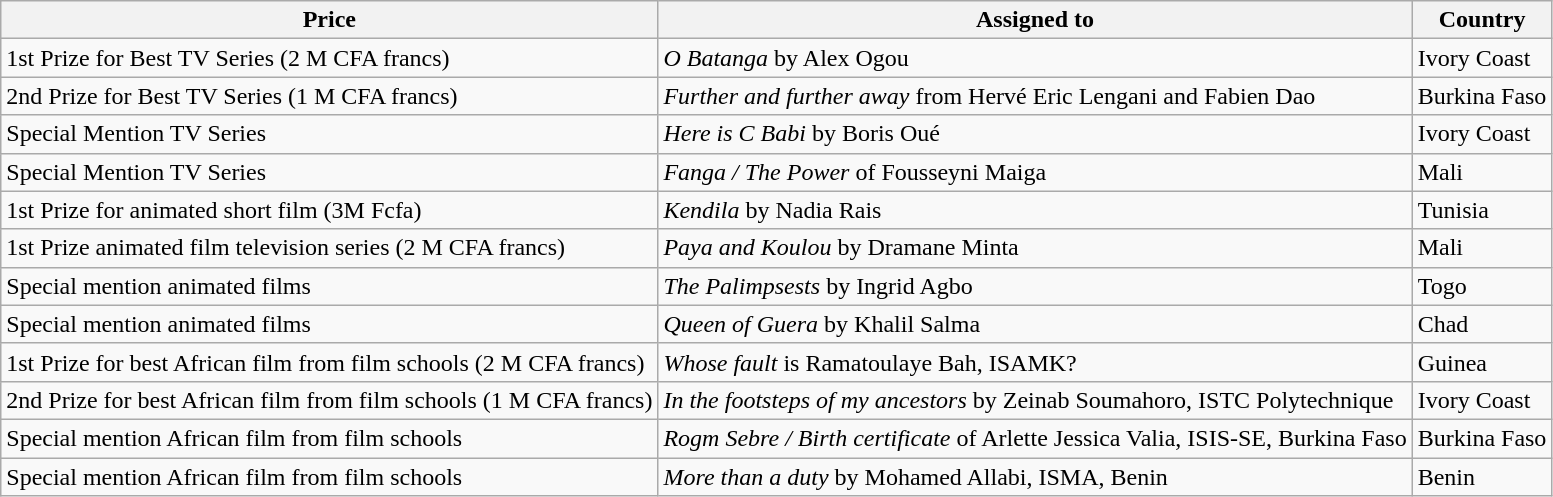<table class="wikitable">
<tr>
<th>Price</th>
<th>Assigned to</th>
<th>Country</th>
</tr>
<tr>
<td>1st Prize for Best TV Series (2 M CFA francs)</td>
<td><em>O Batanga</em> by Alex Ogou</td>
<td>Ivory Coast</td>
</tr>
<tr>
<td>2nd Prize for Best TV Series (1 M CFA francs)</td>
<td><em>Further and further away</em> from Hervé Eric Lengani and Fabien Dao</td>
<td>Burkina Faso</td>
</tr>
<tr>
<td>Special Mention TV Series</td>
<td><em>Here is C Babi</em> by Boris Oué</td>
<td>Ivory Coast</td>
</tr>
<tr>
<td>Special Mention TV Series</td>
<td><em>Fanga / The Power</em> of Fousseyni Maiga</td>
<td>Mali</td>
</tr>
<tr>
<td>1st Prize for animated short film (3M Fcfa)</td>
<td><em>Kendila</em> by Nadia Rais</td>
<td>Tunisia</td>
</tr>
<tr>
<td>1st Prize animated film television series (2 M CFA francs)</td>
<td><em>Paya and Koulou</em> by Dramane Minta</td>
<td>Mali</td>
</tr>
<tr>
<td>Special mention animated films</td>
<td><em>The Palimpsests</em> by Ingrid Agbo</td>
<td>Togo</td>
</tr>
<tr>
<td>Special mention animated films</td>
<td><em>Queen of Guera</em> by Khalil Salma</td>
<td>Chad</td>
</tr>
<tr>
<td>1st Prize for best African film from film schools (2 M CFA francs)</td>
<td><em>Whose fault</em> is Ramatoulaye Bah, ISAMK?</td>
<td>Guinea</td>
</tr>
<tr>
<td>2nd Prize for best African film from film schools (1 M CFA francs)</td>
<td><em>In the footsteps of my ancestors</em> by Zeinab Soumahoro, ISTC Polytechnique</td>
<td>Ivory Coast</td>
</tr>
<tr>
<td>Special mention African film from film schools</td>
<td><em>Rogm Sebre / Birth certificate</em> of Arlette Jessica Valia, ISIS-SE, Burkina Faso</td>
<td>Burkina Faso</td>
</tr>
<tr>
<td>Special mention African film from film schools</td>
<td><em>More than a duty</em> by Mohamed Allabi, ISMA, Benin</td>
<td>Benin</td>
</tr>
</table>
